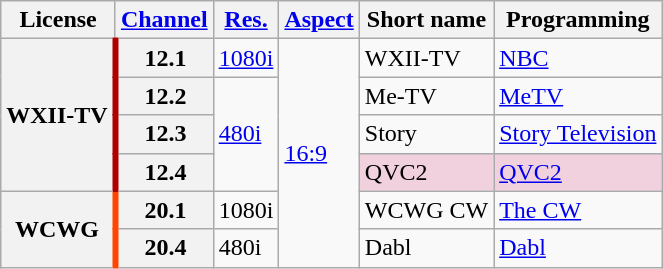<table class="wikitable">
<tr>
<th>License</th>
<th><a href='#'>Channel</a></th>
<th><a href='#'>Res.</a></th>
<th><a href='#'>Aspect</a></th>
<th>Short name</th>
<th>Programming</th>
</tr>
<tr>
<th rowspan = "4" style="border-right: 4px solid #af0000;">WXII-TV</th>
<th scope = "row">12.1</th>
<td><a href='#'>1080i</a></td>
<td rowspan=6><a href='#'>16:9</a></td>
<td>WXII-TV</td>
<td><a href='#'>NBC</a></td>
</tr>
<tr>
<th scope = "row">12.2</th>
<td rowspan=3><a href='#'>480i</a></td>
<td>Me-TV</td>
<td><a href='#'>MeTV</a></td>
</tr>
<tr>
<th scope = "row">12.3</th>
<td>Story</td>
<td><a href='#'>Story Television</a></td>
</tr>
<tr style="background-color: #f2d1de;">
<th scope = "row">12.4</th>
<td>QVC2</td>
<td><a href='#'>QVC2</a> </td>
</tr>
<tr>
<th rowspan = "3" scope = "row" style="border-right: 4px solid #ff4500;">WCWG</th>
<th scope = "row">20.1</th>
<td>1080i</td>
<td>WCWG CW</td>
<td><a href='#'>The CW</a></td>
</tr>
<tr>
<th scope = "row">20.4</th>
<td>480i</td>
<td>Dabl</td>
<td><a href='#'>Dabl</a></td>
</tr>
</table>
